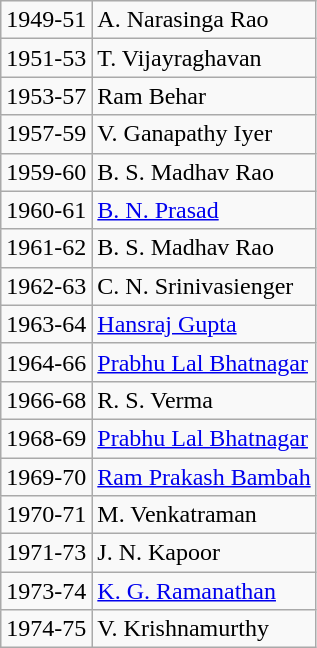<table class="wikitable">
<tr>
<td>1949-51</td>
<td>A. Narasinga Rao</td>
</tr>
<tr>
<td>1951-53</td>
<td>T. Vijayraghavan</td>
</tr>
<tr>
<td>1953-57</td>
<td>Ram Behar</td>
</tr>
<tr>
<td>1957-59</td>
<td>V. Ganapathy Iyer</td>
</tr>
<tr>
<td>1959-60</td>
<td>B. S. Madhav Rao</td>
</tr>
<tr>
<td>1960-61</td>
<td><a href='#'>B. N. Prasad</a></td>
</tr>
<tr>
<td>1961-62</td>
<td>B. S. Madhav Rao</td>
</tr>
<tr>
<td>1962-63</td>
<td>C. N. Srinivasienger</td>
</tr>
<tr>
<td>1963-64</td>
<td><a href='#'>Hansraj Gupta</a></td>
</tr>
<tr>
<td>1964-66</td>
<td><a href='#'>Prabhu Lal Bhatnagar</a></td>
</tr>
<tr>
<td>1966-68</td>
<td>R. S. Verma</td>
</tr>
<tr>
<td>1968-69</td>
<td><a href='#'>Prabhu Lal Bhatnagar</a></td>
</tr>
<tr>
<td>1969-70</td>
<td><a href='#'>Ram Prakash Bambah</a></td>
</tr>
<tr>
<td>1970-71</td>
<td>M. Venkatraman</td>
</tr>
<tr>
<td>1971-73</td>
<td>J. N. Kapoor</td>
</tr>
<tr>
<td>1973-74</td>
<td><a href='#'>K. G. Ramanathan</a></td>
</tr>
<tr>
<td>1974-75</td>
<td>V. Krishnamurthy</td>
</tr>
</table>
